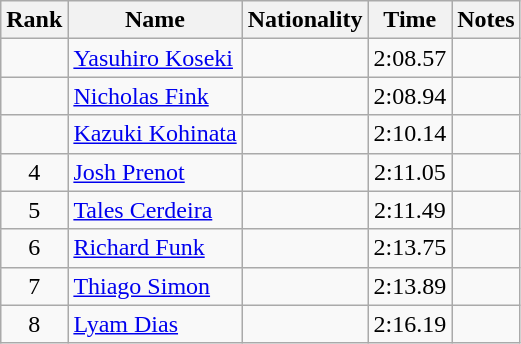<table class="wikitable sortable" style="text-align:center">
<tr>
<th>Rank</th>
<th>Name</th>
<th>Nationality</th>
<th>Time</th>
<th>Notes</th>
</tr>
<tr>
<td></td>
<td align=left><a href='#'>Yasuhiro Koseki</a></td>
<td align=left></td>
<td>2:08.57</td>
<td></td>
</tr>
<tr>
<td></td>
<td align=left><a href='#'>Nicholas Fink</a></td>
<td align=left></td>
<td>2:08.94</td>
<td></td>
</tr>
<tr>
<td></td>
<td align=left><a href='#'>Kazuki Kohinata</a></td>
<td align=left></td>
<td>2:10.14</td>
<td></td>
</tr>
<tr>
<td>4</td>
<td align=left><a href='#'>Josh Prenot</a></td>
<td align=left></td>
<td>2:11.05</td>
<td></td>
</tr>
<tr>
<td>5</td>
<td align=left><a href='#'>Tales Cerdeira</a></td>
<td align=left></td>
<td>2:11.49</td>
<td></td>
</tr>
<tr>
<td>6</td>
<td align=left><a href='#'>Richard Funk</a></td>
<td align=left></td>
<td>2:13.75</td>
<td></td>
</tr>
<tr>
<td>7</td>
<td align=left><a href='#'>Thiago Simon</a></td>
<td align=left></td>
<td>2:13.89</td>
<td></td>
</tr>
<tr>
<td>8</td>
<td align=left><a href='#'>Lyam Dias</a></td>
<td align=left></td>
<td>2:16.19</td>
<td></td>
</tr>
</table>
